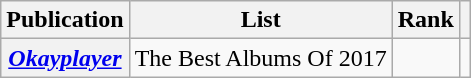<table class="wikitable sortable plainrowheaders" style="border:none; margin:0;">
<tr>
<th scope="col">Publication</th>
<th scope="col" class="unsortable">List</th>
<th scope="col" data-sort-type="number">Rank</th>
<th scope="col" class="unsortable"></th>
</tr>
<tr>
<th scope="row"><em><a href='#'>Okayplayer</a></em></th>
<td>The Best Albums Of 2017</td>
<td></td>
<td></td>
</tr>
</table>
